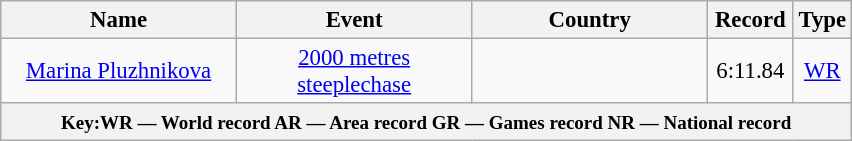<table class="wikitable" style="text-align: center; font-size:95%">
<tr>
<th width="150">Name</th>
<th width="150">Event</th>
<th width="150">Country</th>
<th width="50">Record</th>
<th width="25">Type</th>
</tr>
<tr>
<td><a href='#'>Marina Pluzhnikova</a></td>
<td><a href='#'>2000 metres steeplechase</a></td>
<td></td>
<td>6:11.84</td>
<td><a href='#'>WR</a></td>
</tr>
<tr>
<th colspan=5><small>Key:WR — World record  AR — Area record  GR — Games record  NR — National record</small></th>
</tr>
</table>
